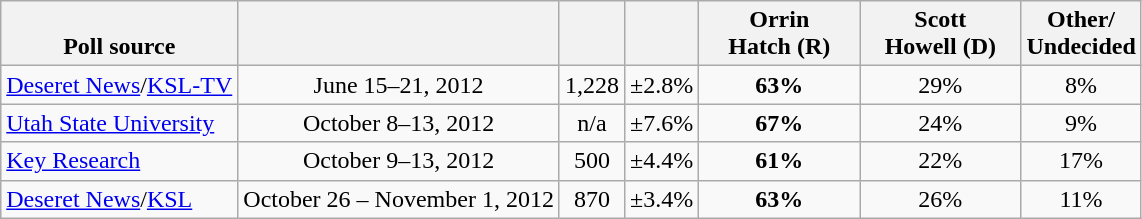<table class="wikitable" style="text-align:center">
<tr valign=bottom>
<th>Poll source</th>
<th></th>
<th></th>
<th></th>
<th style="width:100px;">Orrin<br>Hatch (R)</th>
<th style="width:100px;">Scott<br>Howell (D)</th>
<th>Other/<br>Undecided</th>
</tr>
<tr>
<td align=left><a href='#'>Deseret News</a>/<a href='#'>KSL-TV</a></td>
<td>June 15–21, 2012</td>
<td>1,228</td>
<td>±2.8%</td>
<td><strong>63%</strong></td>
<td>29%</td>
<td>8%</td>
</tr>
<tr>
<td align=left><a href='#'>Utah State University</a></td>
<td>October 8–13, 2012</td>
<td>n/a</td>
<td>±7.6%</td>
<td><strong>67%</strong></td>
<td>24%</td>
<td>9%</td>
</tr>
<tr>
<td align=left><a href='#'>Key Research</a></td>
<td>October 9–13, 2012</td>
<td>500</td>
<td>±4.4%</td>
<td><strong>61%</strong></td>
<td>22%</td>
<td>17%</td>
</tr>
<tr>
<td align=left><a href='#'>Deseret News</a>/<a href='#'>KSL</a></td>
<td>October 26 – November 1, 2012</td>
<td>870</td>
<td>±3.4%</td>
<td><strong>63%</strong></td>
<td>26%</td>
<td>11%</td>
</tr>
</table>
